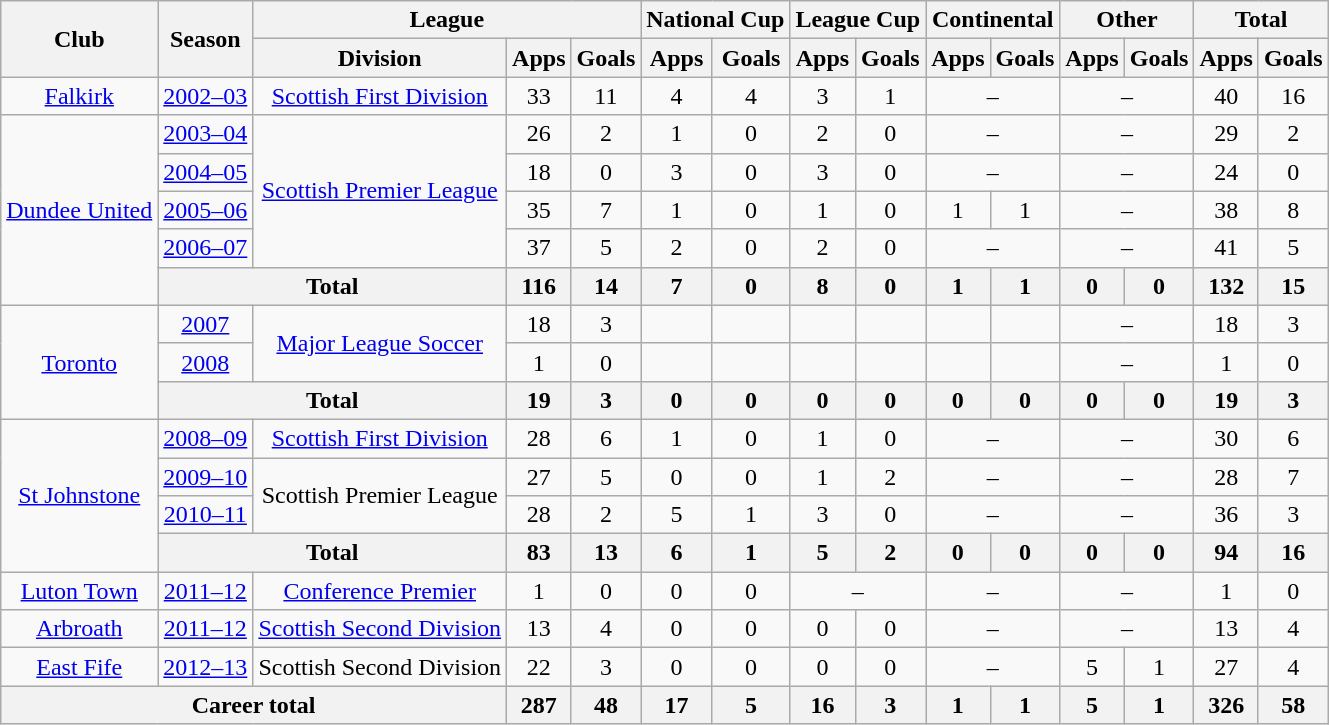<table class="wikitable" style="text-align:center">
<tr>
<th rowspan="2">Club</th>
<th rowspan="2">Season</th>
<th colspan="3">League</th>
<th colspan="2">National Cup</th>
<th colspan="2">League Cup</th>
<th colspan="2">Continental</th>
<th colspan="2">Other</th>
<th colspan="2">Total</th>
</tr>
<tr>
<th>Division</th>
<th>Apps</th>
<th>Goals</th>
<th>Apps</th>
<th>Goals</th>
<th>Apps</th>
<th>Goals</th>
<th>Apps</th>
<th>Goals</th>
<th>Apps</th>
<th>Goals</th>
<th>Apps</th>
<th>Goals</th>
</tr>
<tr>
<td><a href='#'>Falkirk</a></td>
<td><a href='#'>2002–03</a></td>
<td><a href='#'>Scottish First Division</a></td>
<td>33</td>
<td>11</td>
<td>4</td>
<td>4</td>
<td>3</td>
<td>1</td>
<td colspan="2">–</td>
<td colspan="2">–</td>
<td>40</td>
<td>16</td>
</tr>
<tr>
<td rowspan="5"><a href='#'>Dundee United</a></td>
<td><a href='#'>2003–04</a></td>
<td rowspan="4"><a href='#'>Scottish Premier League</a></td>
<td>26</td>
<td>2</td>
<td>1</td>
<td>0</td>
<td>2</td>
<td>0</td>
<td colspan="2">–</td>
<td colspan="2">–</td>
<td>29</td>
<td>2</td>
</tr>
<tr>
<td><a href='#'>2004–05</a></td>
<td>18</td>
<td>0</td>
<td>3</td>
<td>0</td>
<td>3</td>
<td>0</td>
<td colspan="2">–</td>
<td colspan="2">–</td>
<td>24</td>
<td>0</td>
</tr>
<tr>
<td><a href='#'>2005–06</a></td>
<td>35</td>
<td>7</td>
<td>1</td>
<td>0</td>
<td>1</td>
<td>0</td>
<td>1</td>
<td>1</td>
<td colspan="2">–</td>
<td>38</td>
<td>8</td>
</tr>
<tr>
<td><a href='#'>2006–07</a></td>
<td>37</td>
<td>5</td>
<td>2</td>
<td>0</td>
<td>2</td>
<td>0</td>
<td colspan="2">–</td>
<td colspan="2">–</td>
<td>41</td>
<td>5</td>
</tr>
<tr>
<th colspan="2">Total</th>
<th>116</th>
<th>14</th>
<th>7</th>
<th>0</th>
<th>8</th>
<th>0</th>
<th>1</th>
<th>1</th>
<th>0</th>
<th>0</th>
<th>132</th>
<th>15</th>
</tr>
<tr>
<td rowspan="3"><a href='#'>Toronto</a></td>
<td><a href='#'>2007</a></td>
<td rowspan="2"><a href='#'>Major League Soccer</a></td>
<td>18</td>
<td>3</td>
<td></td>
<td></td>
<td></td>
<td></td>
<td></td>
<td></td>
<td colspan="2">–</td>
<td>18</td>
<td>3</td>
</tr>
<tr>
<td><a href='#'>2008</a></td>
<td>1</td>
<td>0</td>
<td></td>
<td></td>
<td></td>
<td></td>
<td></td>
<td></td>
<td colspan="2">–</td>
<td>1</td>
<td>0</td>
</tr>
<tr>
<th colspan="2">Total</th>
<th>19</th>
<th>3</th>
<th>0</th>
<th>0</th>
<th>0</th>
<th>0</th>
<th>0</th>
<th>0</th>
<th>0</th>
<th>0</th>
<th>19</th>
<th>3</th>
</tr>
<tr>
<td rowspan="4"><a href='#'>St Johnstone</a></td>
<td><a href='#'>2008–09</a></td>
<td><a href='#'>Scottish First Division</a></td>
<td>28</td>
<td>6</td>
<td>1</td>
<td>0</td>
<td>1</td>
<td>0</td>
<td colspan="2">–</td>
<td colspan="2">–</td>
<td>30</td>
<td>6</td>
</tr>
<tr>
<td><a href='#'>2009–10</a></td>
<td rowspan="2">Scottish Premier League</td>
<td>27</td>
<td>5</td>
<td>0</td>
<td>0</td>
<td>1</td>
<td>2</td>
<td colspan="2">–</td>
<td colspan="2">–</td>
<td>28</td>
<td>7</td>
</tr>
<tr>
<td><a href='#'>2010–11</a></td>
<td>28</td>
<td>2</td>
<td>5</td>
<td>1</td>
<td>3</td>
<td>0</td>
<td colspan="2">–</td>
<td colspan="2">–</td>
<td>36</td>
<td>3</td>
</tr>
<tr>
<th colspan="2">Total</th>
<th>83</th>
<th>13</th>
<th>6</th>
<th>1</th>
<th>5</th>
<th>2</th>
<th>0</th>
<th>0</th>
<th>0</th>
<th>0</th>
<th>94</th>
<th>16</th>
</tr>
<tr>
<td><a href='#'>Luton Town</a></td>
<td><a href='#'>2011–12</a></td>
<td><a href='#'>Conference Premier</a></td>
<td>1</td>
<td>0</td>
<td>0</td>
<td>0</td>
<td colspan="2">–</td>
<td colspan="2">–</td>
<td colspan="2">–</td>
<td>1</td>
<td>0</td>
</tr>
<tr>
<td><a href='#'>Arbroath</a></td>
<td><a href='#'>2011–12</a></td>
<td><a href='#'>Scottish Second Division</a></td>
<td>13</td>
<td>4</td>
<td>0</td>
<td>0</td>
<td>0</td>
<td>0</td>
<td colspan="2">–</td>
<td colspan="2">–</td>
<td>13</td>
<td>4</td>
</tr>
<tr>
<td><a href='#'>East Fife</a></td>
<td><a href='#'>2012–13</a></td>
<td>Scottish Second Division</td>
<td>22</td>
<td>3</td>
<td>0</td>
<td>0</td>
<td>0</td>
<td>0</td>
<td colspan="2">–</td>
<td>5</td>
<td>1</td>
<td>27</td>
<td>4</td>
</tr>
<tr>
<th colspan="3">Career total</th>
<th>287</th>
<th>48</th>
<th>17</th>
<th>5</th>
<th>16</th>
<th>3</th>
<th>1</th>
<th>1</th>
<th>5</th>
<th>1</th>
<th>326</th>
<th>58</th>
</tr>
</table>
